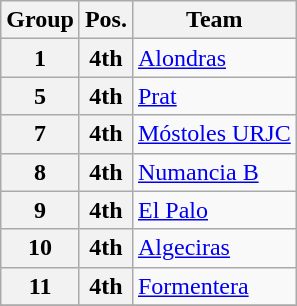<table class="wikitable">
<tr>
<th>Group</th>
<th>Pos.</th>
<th>Team</th>
</tr>
<tr>
<th>1</th>
<th>4th</th>
<td><a href='#'>Alondras</a></td>
</tr>
<tr>
<th>5</th>
<th>4th</th>
<td><a href='#'>Prat</a></td>
</tr>
<tr>
<th>7</th>
<th>4th</th>
<td><a href='#'>Móstoles URJC</a></td>
</tr>
<tr>
<th>8</th>
<th>4th</th>
<td><a href='#'>Numancia B</a></td>
</tr>
<tr>
<th>9</th>
<th>4th</th>
<td><a href='#'>El Palo</a></td>
</tr>
<tr>
<th>10</th>
<th>4th</th>
<td><a href='#'>Algeciras</a></td>
</tr>
<tr>
<th>11</th>
<th>4th</th>
<td><a href='#'>Formentera</a></td>
</tr>
<tr>
</tr>
</table>
